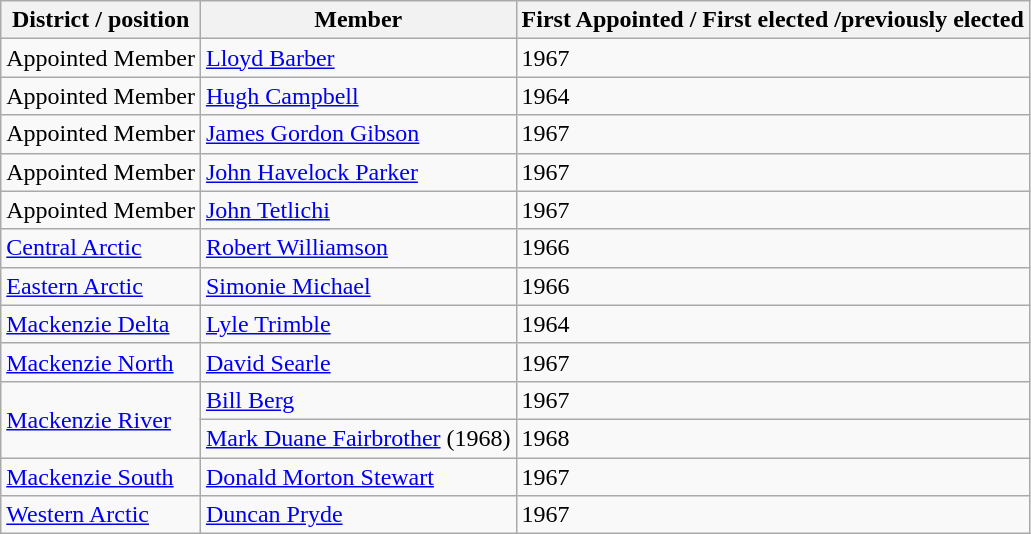<table class="wikitable sortable">
<tr>
<th>District / position</th>
<th>Member</th>
<th>First Appointed / First elected /previously elected</th>
</tr>
<tr>
<td>Appointed Member</td>
<td><a href='#'>Lloyd Barber</a></td>
<td>1967</td>
</tr>
<tr>
<td>Appointed Member</td>
<td><a href='#'>Hugh Campbell</a></td>
<td>1964</td>
</tr>
<tr>
<td>Appointed Member</td>
<td><a href='#'>James Gordon Gibson</a></td>
<td>1967</td>
</tr>
<tr>
<td>Appointed Member</td>
<td><a href='#'>John Havelock Parker</a></td>
<td>1967</td>
</tr>
<tr>
<td>Appointed Member</td>
<td><a href='#'>John Tetlichi</a></td>
<td>1967</td>
</tr>
<tr>
<td><a href='#'>Central Arctic</a></td>
<td><a href='#'>Robert Williamson</a></td>
<td>1966</td>
</tr>
<tr>
<td><a href='#'>Eastern Arctic</a></td>
<td><a href='#'>Simonie Michael</a></td>
<td>1966</td>
</tr>
<tr>
<td><a href='#'>Mackenzie Delta</a></td>
<td><a href='#'>Lyle Trimble</a></td>
<td>1964</td>
</tr>
<tr>
<td><a href='#'>Mackenzie North</a></td>
<td><a href='#'>David Searle</a></td>
<td>1967</td>
</tr>
<tr>
<td rowspan=2><a href='#'>Mackenzie River</a></td>
<td><a href='#'>Bill Berg</a></td>
<td>1967</td>
</tr>
<tr>
<td><a href='#'>Mark Duane Fairbrother</a> (1968)</td>
<td>1968</td>
</tr>
<tr>
<td><a href='#'>Mackenzie South</a></td>
<td><a href='#'>Donald Morton Stewart</a></td>
<td>1967</td>
</tr>
<tr>
<td><a href='#'>Western Arctic</a></td>
<td><a href='#'>Duncan Pryde</a></td>
<td>1967</td>
</tr>
</table>
